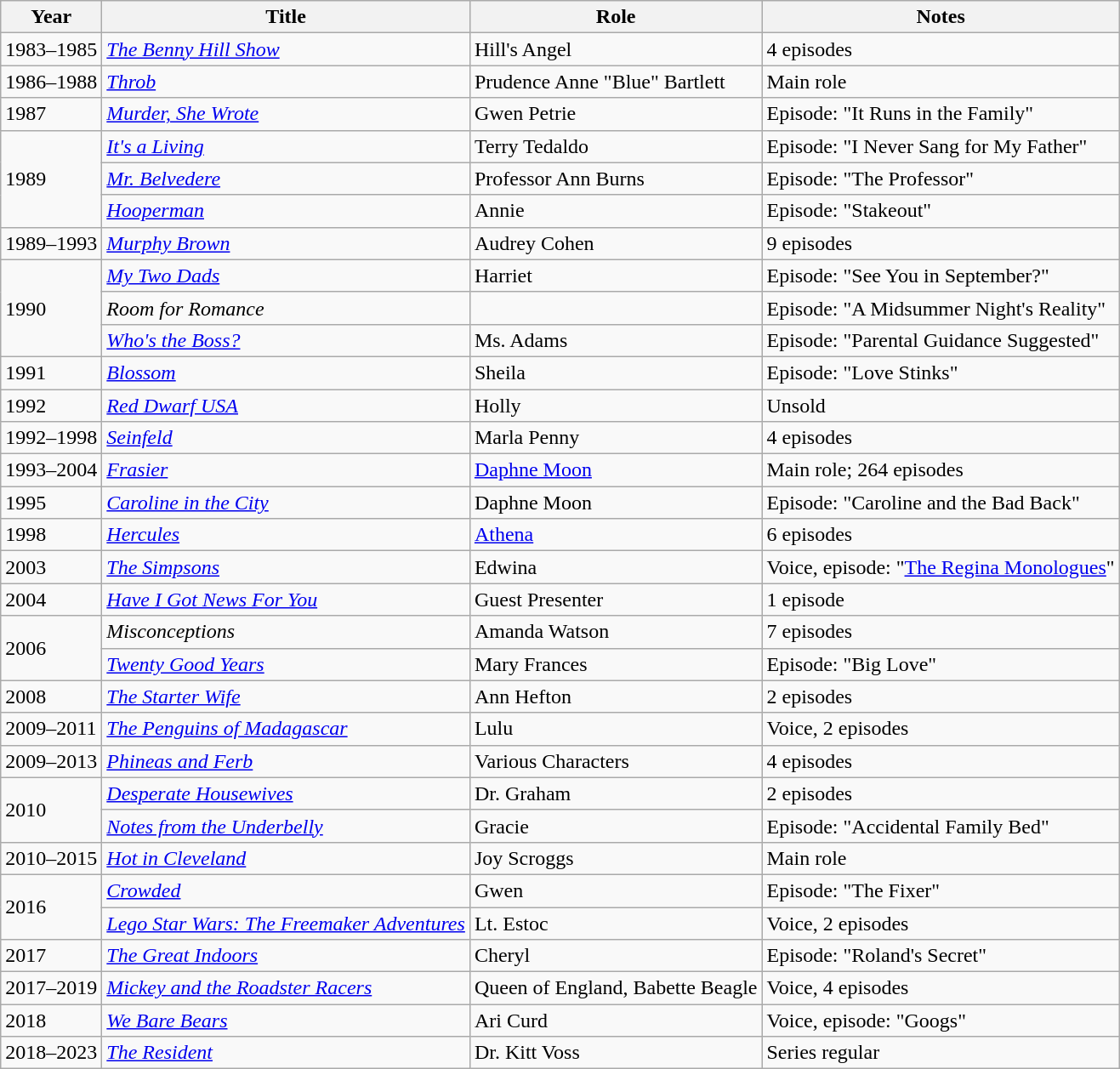<table class="wikitable sortable">
<tr>
<th>Year</th>
<th>Title</th>
<th>Role</th>
<th class="unsortable">Notes</th>
</tr>
<tr>
<td>1983–1985</td>
<td><em><a href='#'>The Benny Hill Show</a></em></td>
<td>Hill's Angel</td>
<td>4 episodes</td>
</tr>
<tr>
<td>1986–1988</td>
<td><em><a href='#'>Throb</a></em></td>
<td>Prudence Anne "Blue" Bartlett</td>
<td>Main role</td>
</tr>
<tr>
<td>1987</td>
<td><em><a href='#'>Murder, She Wrote</a></em></td>
<td>Gwen Petrie</td>
<td>Episode: "It Runs in the Family"</td>
</tr>
<tr>
<td rowspan="3">1989</td>
<td><em><a href='#'>It's a Living</a></em></td>
<td>Terry Tedaldo</td>
<td>Episode: "I Never Sang for My Father"</td>
</tr>
<tr>
<td><em><a href='#'>Mr. Belvedere</a></em></td>
<td>Professor Ann Burns</td>
<td>Episode: "The Professor"</td>
</tr>
<tr>
<td><em><a href='#'>Hooperman</a></em></td>
<td>Annie</td>
<td>Episode: "Stakeout"</td>
</tr>
<tr>
<td>1989–1993</td>
<td><em><a href='#'>Murphy Brown</a></em></td>
<td>Audrey Cohen</td>
<td>9 episodes</td>
</tr>
<tr>
<td rowspan="3">1990</td>
<td><em><a href='#'>My Two Dads</a></em></td>
<td>Harriet</td>
<td>Episode: "See You in September?"</td>
</tr>
<tr>
<td><em>Room for Romance</em></td>
<td></td>
<td>Episode: "A Midsummer Night's Reality"</td>
</tr>
<tr>
<td><em><a href='#'>Who's the Boss?</a></em></td>
<td>Ms. Adams</td>
<td>Episode: "Parental Guidance Suggested"</td>
</tr>
<tr>
<td>1991</td>
<td><em><a href='#'>Blossom</a></em></td>
<td>Sheila</td>
<td>Episode: "Love Stinks"</td>
</tr>
<tr>
<td>1992</td>
<td><em><a href='#'>Red Dwarf USA</a></em></td>
<td>Holly</td>
<td>Unsold</td>
</tr>
<tr>
<td>1992–1998</td>
<td><em><a href='#'>Seinfeld</a></em></td>
<td>Marla Penny</td>
<td>4 episodes</td>
</tr>
<tr>
<td>1993–2004</td>
<td><em><a href='#'>Frasier</a></em></td>
<td><a href='#'>Daphne Moon</a></td>
<td>Main role;  264 episodes</td>
</tr>
<tr>
<td>1995</td>
<td><em><a href='#'>Caroline in the City</a></em></td>
<td>Daphne Moon</td>
<td>Episode: "Caroline and the Bad Back"</td>
</tr>
<tr>
<td>1998</td>
<td><em><a href='#'>Hercules</a></em></td>
<td><a href='#'>Athena</a></td>
<td>6 episodes</td>
</tr>
<tr>
<td>2003</td>
<td><em><a href='#'>The Simpsons</a></em></td>
<td>Edwina</td>
<td>Voice, episode: "<a href='#'>The Regina Monologues</a>"</td>
</tr>
<tr>
<td>2004</td>
<td><em><a href='#'>Have I Got News For You</a></em></td>
<td>Guest Presenter</td>
<td>1 episode</td>
</tr>
<tr>
<td rowspan="2">2006</td>
<td><em>Misconceptions</em></td>
<td>Amanda Watson</td>
<td>7 episodes</td>
</tr>
<tr>
<td><em><a href='#'>Twenty Good Years</a></em></td>
<td>Mary Frances</td>
<td>Episode: "Big Love"</td>
</tr>
<tr>
<td>2008</td>
<td><em><a href='#'>The Starter Wife</a></em></td>
<td>Ann Hefton</td>
<td>2 episodes</td>
</tr>
<tr>
<td>2009–2011</td>
<td><em><a href='#'>The Penguins of Madagascar</a></em></td>
<td>Lulu</td>
<td>Voice, 2 episodes</td>
</tr>
<tr>
<td>2009–2013</td>
<td><em><a href='#'>Phineas and Ferb</a></em></td>
<td>Various Characters</td>
<td>4 episodes</td>
</tr>
<tr>
<td rowspan="2">2010</td>
<td><em><a href='#'>Desperate Housewives</a></em></td>
<td>Dr. Graham</td>
<td>2 episodes</td>
</tr>
<tr>
<td><em><a href='#'>Notes from the Underbelly</a></em></td>
<td>Gracie</td>
<td>Episode: "Accidental Family Bed"</td>
</tr>
<tr>
<td>2010–2015</td>
<td><em><a href='#'>Hot in Cleveland</a></em></td>
<td>Joy Scroggs</td>
<td>Main role</td>
</tr>
<tr>
<td rowspan="2">2016</td>
<td><em><a href='#'>Crowded</a></em></td>
<td>Gwen</td>
<td>Episode: "The Fixer"</td>
</tr>
<tr>
<td><em><a href='#'>Lego Star Wars: The Freemaker Adventures</a></em></td>
<td>Lt. Estoc</td>
<td>Voice, 2 episodes</td>
</tr>
<tr>
<td>2017</td>
<td><em><a href='#'>The Great Indoors</a></em></td>
<td>Cheryl</td>
<td>Episode: "Roland's Secret"</td>
</tr>
<tr>
<td>2017–2019</td>
<td><em><a href='#'>Mickey and the Roadster Racers</a></em></td>
<td>Queen of England, Babette Beagle</td>
<td>Voice, 4 episodes</td>
</tr>
<tr>
<td>2018</td>
<td><em><a href='#'>We Bare Bears</a></em></td>
<td>Ari Curd</td>
<td>Voice, episode: "Googs"</td>
</tr>
<tr>
<td>2018–2023</td>
<td><em><a href='#'>The Resident</a></em></td>
<td>Dr. Kitt Voss</td>
<td>Series regular</td>
</tr>
</table>
